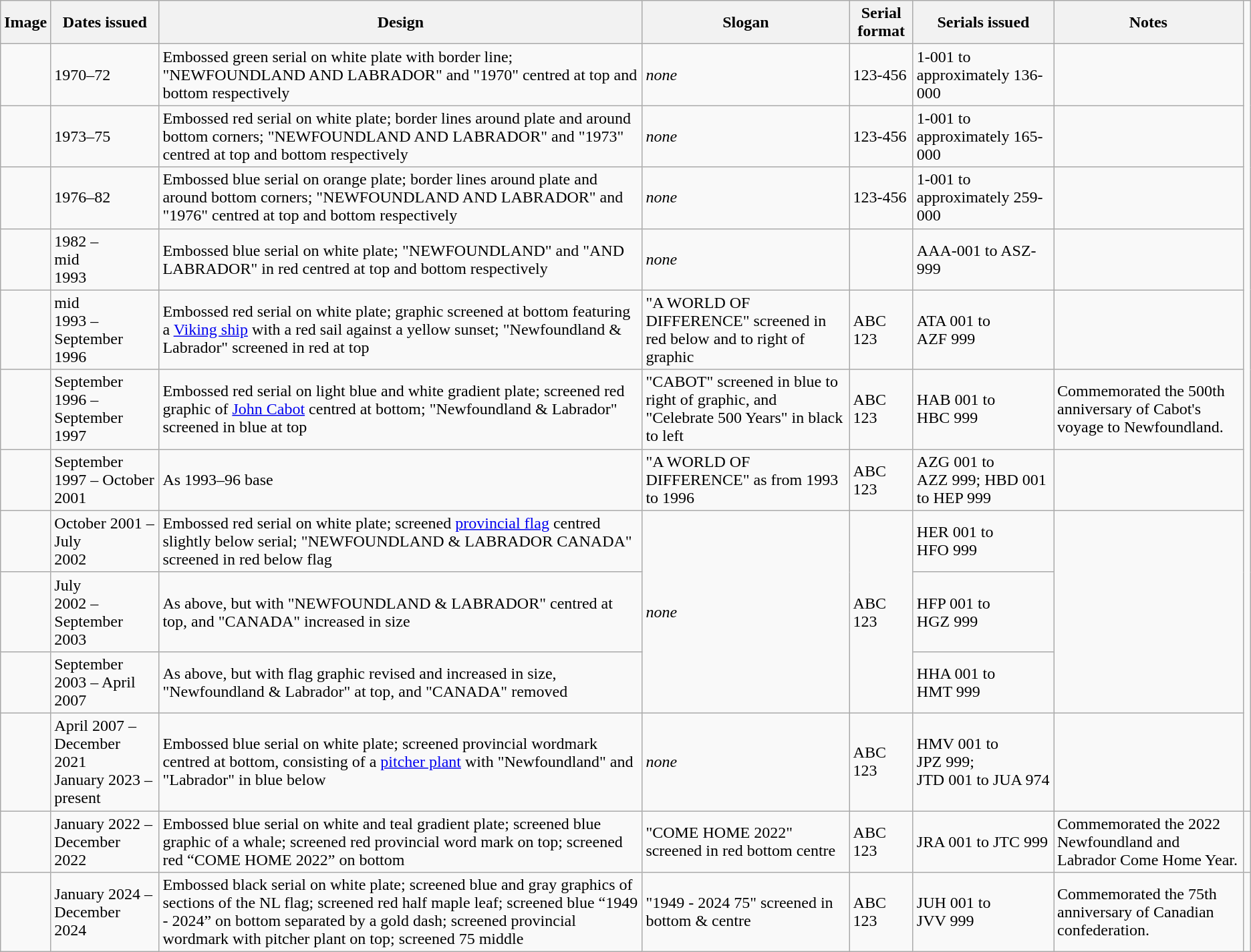<table class="wikitable">
<tr>
<th>Image</th>
<th>Dates issued</th>
<th>Design</th>
<th>Slogan</th>
<th>Serial format</th>
<th>Serials issued</th>
<th>Notes</th>
</tr>
<tr>
<td></td>
<td>1970–72</td>
<td>Embossed green serial on white plate with border line; "NEWFOUNDLAND AND LABRADOR" and "1970" centred at top and bottom respectively</td>
<td><em>none</em></td>
<td>123-456</td>
<td>1-001 to approximately 136-000</td>
<td></td>
</tr>
<tr>
<td></td>
<td>1973–75</td>
<td>Embossed red serial on white plate; border lines around plate and around bottom corners; "NEWFOUNDLAND AND LABRADOR" and "1973" centred at top and bottom respectively</td>
<td><em>none</em></td>
<td>123-456</td>
<td>1-001 to approximately 165-000</td>
<td></td>
</tr>
<tr>
<td></td>
<td>1976–82</td>
<td>Embossed blue serial on orange plate; border lines around plate and around bottom corners; "NEWFOUNDLAND AND LABRADOR" and "1976" centred at top and bottom respectively</td>
<td><em>none</em></td>
<td>123-456</td>
<td>1-001 to approximately 259-000</td>
<td></td>
</tr>
<tr>
<td></td>
<td>1982 –<br>mid<br>1993</td>
<td>Embossed blue serial on white plate; "NEWFOUNDLAND" and "AND LABRADOR" in red centred at top and bottom respectively</td>
<td><em>none</em></td>
<td></td>
<td>AAA-001 to ASZ-999</td>
<td></td>
</tr>
<tr>
<td></td>
<td>mid<br>1993 – September 1996</td>
<td>Embossed red serial on white plate; graphic screened at bottom featuring a <a href='#'>Viking ship</a> with a red sail against a yellow sunset; "Newfoundland & Labrador" screened in red at top</td>
<td>"A WORLD OF DIFFERENCE" screened in red below and to right of graphic</td>
<td>ABC 123</td>
<td>ATA 001 to AZF 999</td>
<td></td>
</tr>
<tr>
<td></td>
<td>September 1996 – September 1997</td>
<td>Embossed red serial on light blue and white gradient plate; screened red graphic of <a href='#'>John Cabot</a> centred at bottom; "Newfoundland & Labrador" screened in blue at top</td>
<td>"CABOT" screened in blue to right of graphic, and "Celebrate 500 Years" in black to left</td>
<td>ABC 123</td>
<td>HAB 001 to HBC 999</td>
<td>Commemorated the 500th anniversary of Cabot's voyage to Newfoundland.</td>
</tr>
<tr>
<td></td>
<td>September 1997 – October 2001</td>
<td>As 1993–96 base</td>
<td>"A WORLD OF DIFFERENCE" as from 1993 to 1996</td>
<td>ABC 123</td>
<td>AZG 001 to AZZ 999; HBD 001 to HEP 999</td>
<td></td>
</tr>
<tr>
<td></td>
<td>October 2001 – July<br>2002</td>
<td>Embossed red serial on white plate; screened <a href='#'>provincial flag</a> centred slightly below serial; "NEWFOUNDLAND & LABRADOR CANADA" screened in red below flag</td>
<td rowspan="3"><em>none</em></td>
<td rowspan="3">ABC 123</td>
<td>HER 001 to HFO 999</td>
<td rowspan="3"></td>
</tr>
<tr>
<td></td>
<td>July<br>2002 – September 2003</td>
<td>As above, but with "NEWFOUNDLAND & LABRADOR" centred at top, and "CANADA" increased in size</td>
<td>HFP 001 to HGZ 999</td>
</tr>
<tr>
<td></td>
<td>September 2003 – April<br>2007</td>
<td>As above, but with flag graphic revised and increased in size, "Newfoundland & Labrador" at top, and "CANADA" removed</td>
<td>HHA 001 to HMT 999</td>
</tr>
<tr>
<td></td>
<td>April 2007 – December 2021<br>January 2023 – present</td>
<td>Embossed blue serial on white plate; screened provincial wordmark centred at bottom, consisting of a <a href='#'>pitcher plant</a> with "Newfoundland" and "Labrador" in blue below</td>
<td><em>none</em></td>
<td>ABC 123</td>
<td>HMV 001 to JPZ 999;<br>JTD 001 to JUA 974 </td>
<td></td>
</tr>
<tr>
<td></td>
<td>January 2022 – December 2022</td>
<td>Embossed blue serial on white and teal gradient plate; screened blue graphic of a whale; screened red provincial word mark on top; screened red “COME HOME 2022” on bottom</td>
<td>"COME HOME 2022" screened in red bottom centre</td>
<td>ABC 123</td>
<td>JRA 001 to JTC 999</td>
<td>Commemorated the 2022 Newfoundland and Labrador Come Home Year.</td>
<td></td>
</tr>
<tr>
<td></td>
<td>January 2024 – December 2024</td>
<td>Embossed black serial on white plate; screened blue and gray graphics of sections of the NL flag; screened red half maple leaf; screened blue “1949 - 2024” on bottom separated by a gold dash; screened provincial wordmark with pitcher plant on top; screened 75 middle</td>
<td>"1949 - 2024 75" screened in bottom & centre</td>
<td>ABC 123</td>
<td>JUH 001 to JVV 999</td>
<td>Commemorated the 75th anniversary of Canadian confederation.</td>
</tr>
</table>
